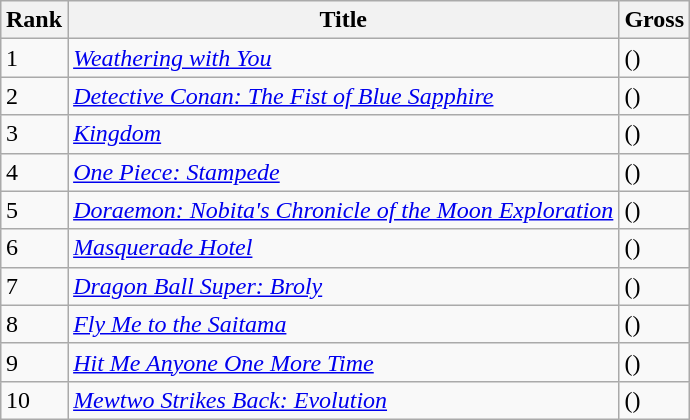<table class="wikitable sortable" style="margin:auto; margin:auto;">
<tr>
<th>Rank</th>
<th>Title</th>
<th>Gross</th>
</tr>
<tr>
<td>1</td>
<td><em><a href='#'>Weathering with You</a></em></td>
<td> ()</td>
</tr>
<tr>
<td>2</td>
<td><em><a href='#'>Detective Conan: The Fist of Blue Sapphire</a></em></td>
<td> ()</td>
</tr>
<tr>
<td>3</td>
<td><em><a href='#'>Kingdom</a></em></td>
<td> ()</td>
</tr>
<tr>
<td>4</td>
<td><em><a href='#'>One Piece: Stampede</a></em></td>
<td> ()</td>
</tr>
<tr>
<td>5</td>
<td><em><a href='#'>Doraemon: Nobita's Chronicle of the Moon Exploration</a></em></td>
<td> ()</td>
</tr>
<tr>
<td>6</td>
<td><em><a href='#'>Masquerade Hotel</a></em></td>
<td> ()</td>
</tr>
<tr>
<td>7</td>
<td><em><a href='#'>Dragon Ball Super: Broly</a></em></td>
<td> ()</td>
</tr>
<tr>
<td>8</td>
<td><em><a href='#'>Fly Me to the Saitama</a></em></td>
<td> ()</td>
</tr>
<tr>
<td>9</td>
<td><em><a href='#'>Hit Me Anyone One More Time</a></em></td>
<td> ()</td>
</tr>
<tr>
<td>10</td>
<td><em><a href='#'>Mewtwo Strikes Back: Evolution</a></em></td>
<td> ()</td>
</tr>
</table>
